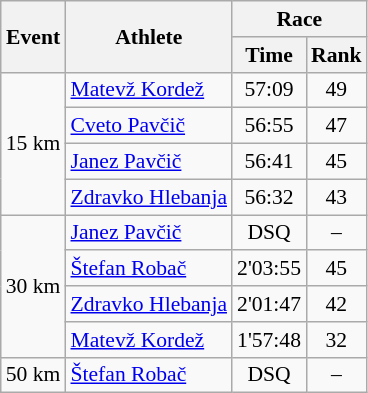<table class="wikitable" border="1" style="font-size:90%">
<tr>
<th rowspan=2>Event</th>
<th rowspan=2>Athlete</th>
<th colspan=2>Race</th>
</tr>
<tr>
<th>Time</th>
<th>Rank</th>
</tr>
<tr>
<td rowspan=4>15 km</td>
<td><a href='#'>Matevž Kordež</a></td>
<td align=center>57:09</td>
<td align=center>49</td>
</tr>
<tr>
<td><a href='#'>Cveto Pavčič</a></td>
<td align=center>56:55</td>
<td align=center>47</td>
</tr>
<tr>
<td><a href='#'>Janez Pavčič</a></td>
<td align=center>56:41</td>
<td align=center>45</td>
</tr>
<tr>
<td><a href='#'>Zdravko Hlebanja</a></td>
<td align=center>56:32</td>
<td align=center>43</td>
</tr>
<tr>
<td rowspan=4>30 km</td>
<td><a href='#'>Janez Pavčič</a></td>
<td align=center>DSQ</td>
<td align=center>–</td>
</tr>
<tr>
<td><a href='#'>Štefan Robač</a></td>
<td align=center>2'03:55</td>
<td align=center>45</td>
</tr>
<tr>
<td><a href='#'>Zdravko Hlebanja</a></td>
<td align=center>2'01:47</td>
<td align=center>42</td>
</tr>
<tr>
<td><a href='#'>Matevž Kordež</a></td>
<td align=center>1'57:48</td>
<td align=center>32</td>
</tr>
<tr>
<td>50 km</td>
<td><a href='#'>Štefan Robač</a></td>
<td align=center>DSQ</td>
<td align=center>–</td>
</tr>
</table>
